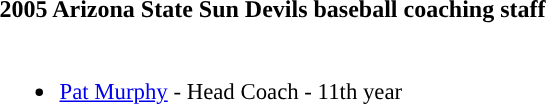<table class="toccolours">
<tr>
<th colspan=9>2005 Arizona State Sun Devils baseball coaching staff</th>
</tr>
<tr>
<td style="text-align: left; font-size: 95%;" valign="top"><br><ul><li><a href='#'>Pat Murphy</a> - Head Coach - 11th year</li></ul></td>
</tr>
</table>
